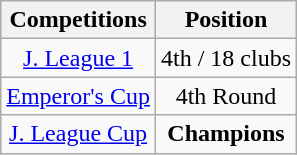<table class="wikitable" style="text-align:center;">
<tr>
<th>Competitions</th>
<th>Position</th>
</tr>
<tr>
<td><a href='#'>J. League 1</a></td>
<td>4th / 18 clubs</td>
</tr>
<tr>
<td><a href='#'>Emperor's Cup</a></td>
<td>4th Round</td>
</tr>
<tr>
<td><a href='#'>J. League Cup</a></td>
<td><strong>Champions</strong></td>
</tr>
</table>
